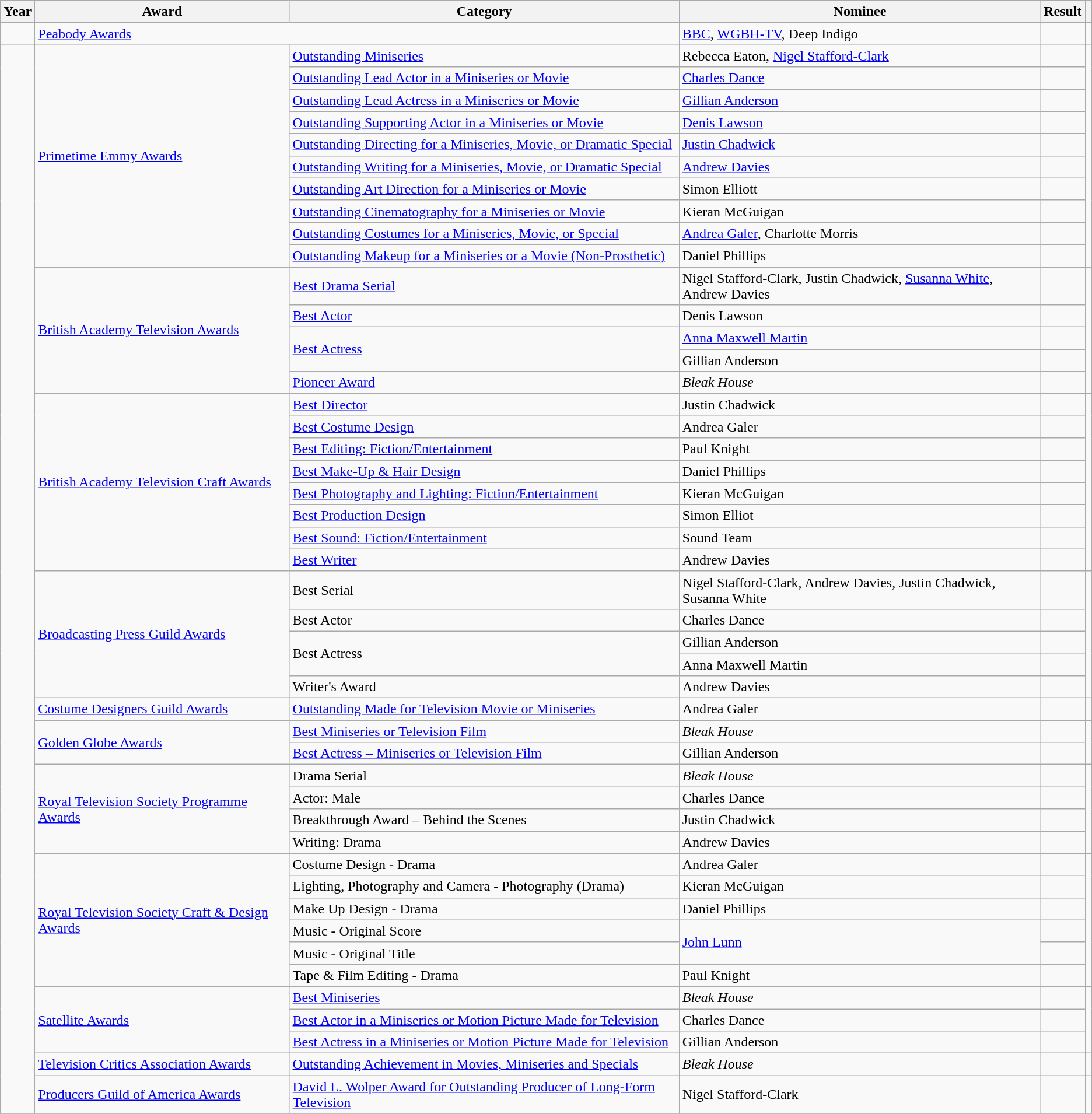<table class="wikitable plainrowheaders sortable">
<tr>
<th scope="col">Year</th>
<th scope="col">Award</th>
<th scope="col">Category</th>
<th scope="col">Nominee</th>
<th scope="col">Result</th>
<th scope="col" class="unsortable"></th>
</tr>
<tr>
<td></td>
<td colspan="2"><a href='#'>Peabody Awards</a></td>
<td><a href='#'>BBC</a>, <a href='#'>WGBH-TV</a>, Deep Indigo</td>
<td></td>
<td></td>
</tr>
<tr>
<td rowspan="46"></td>
<td rowspan="10"><a href='#'>Primetime Emmy Awards</a></td>
<td><a href='#'>Outstanding Miniseries</a></td>
<td>Rebecca Eaton, <a href='#'>Nigel Stafford-Clark</a></td>
<td></td>
<td rowspan="10"></td>
</tr>
<tr>
<td><a href='#'>Outstanding Lead Actor in a Miniseries or Movie</a></td>
<td><a href='#'>Charles Dance</a></td>
<td></td>
</tr>
<tr>
<td><a href='#'>Outstanding Lead Actress in a Miniseries or Movie</a></td>
<td><a href='#'>Gillian Anderson</a></td>
<td></td>
</tr>
<tr>
<td><a href='#'>Outstanding Supporting Actor in a Miniseries or Movie</a></td>
<td><a href='#'>Denis Lawson</a></td>
<td></td>
</tr>
<tr>
<td><a href='#'>Outstanding Directing for a Miniseries, Movie, or Dramatic Special</a></td>
<td><a href='#'>Justin Chadwick</a></td>
<td></td>
</tr>
<tr>
<td><a href='#'>Outstanding Writing for a Miniseries, Movie, or Dramatic Special</a></td>
<td><a href='#'>Andrew Davies</a></td>
<td></td>
</tr>
<tr>
<td><a href='#'>Outstanding Art Direction for a Miniseries or Movie</a></td>
<td>Simon Elliott</td>
<td></td>
</tr>
<tr>
<td><a href='#'>Outstanding Cinematography for a Miniseries or Movie</a></td>
<td>Kieran McGuigan </td>
<td></td>
</tr>
<tr>
<td><a href='#'>Outstanding Costumes for a Miniseries, Movie, or Special</a></td>
<td><a href='#'>Andrea Galer</a>, Charlotte Morris </td>
<td></td>
</tr>
<tr>
<td><a href='#'>Outstanding Makeup for a Miniseries or a Movie (Non-Prosthetic)</a></td>
<td>Daniel Phillips</td>
<td></td>
</tr>
<tr>
<td rowspan="5"><a href='#'>British Academy Television Awards</a></td>
<td><a href='#'>Best Drama Serial</a></td>
<td>Nigel Stafford-Clark, Justin Chadwick, <a href='#'>Susanna White</a>, Andrew Davies</td>
<td></td>
<td rowspan="5"></td>
</tr>
<tr>
<td><a href='#'>Best Actor</a></td>
<td>Denis Lawson</td>
<td></td>
</tr>
<tr>
<td rowspan="2"><a href='#'>Best Actress</a></td>
<td><a href='#'>Anna Maxwell Martin</a></td>
<td></td>
</tr>
<tr>
<td>Gillian Anderson</td>
<td></td>
</tr>
<tr>
<td><a href='#'>Pioneer Award</a></td>
<td><em>Bleak House</em></td>
<td></td>
</tr>
<tr>
<td rowspan="8"><a href='#'>British Academy Television Craft Awards</a></td>
<td><a href='#'>Best Director</a></td>
<td>Justin Chadwick</td>
<td></td>
<td rowspan="8"></td>
</tr>
<tr>
<td><a href='#'>Best Costume Design</a></td>
<td>Andrea Galer</td>
<td></td>
</tr>
<tr>
<td><a href='#'>Best Editing: Fiction/Entertainment</a></td>
<td>Paul Knight</td>
<td></td>
</tr>
<tr>
<td><a href='#'>Best Make-Up & Hair Design</a></td>
<td>Daniel Phillips</td>
<td></td>
</tr>
<tr>
<td><a href='#'>Best Photography and Lighting: Fiction/Entertainment</a></td>
<td>Kieran McGuigan</td>
<td></td>
</tr>
<tr>
<td><a href='#'>Best Production Design</a></td>
<td>Simon Elliot</td>
<td></td>
</tr>
<tr>
<td><a href='#'>Best Sound: Fiction/Entertainment</a></td>
<td>Sound Team</td>
<td></td>
</tr>
<tr>
<td><a href='#'>Best Writer</a></td>
<td>Andrew Davies</td>
<td></td>
</tr>
<tr>
<td rowspan="5"><a href='#'>Broadcasting Press Guild Awards</a></td>
<td>Best Serial</td>
<td>Nigel Stafford-Clark, Andrew Davies, Justin Chadwick, Susanna White</td>
<td></td>
<td rowspan="5"></td>
</tr>
<tr>
<td>Best Actor</td>
<td>Charles Dance</td>
<td></td>
</tr>
<tr>
<td rowspan="2">Best Actress</td>
<td>Gillian Anderson</td>
<td></td>
</tr>
<tr>
<td>Anna Maxwell Martin</td>
<td></td>
</tr>
<tr>
<td>Writer's Award</td>
<td>Andrew Davies</td>
<td></td>
</tr>
<tr>
<td><a href='#'>Costume Designers Guild Awards</a></td>
<td><a href='#'>Outstanding Made for Television Movie or Miniseries</a></td>
<td>Andrea Galer</td>
<td></td>
<td></td>
</tr>
<tr>
<td rowspan="2"><a href='#'>Golden Globe Awards</a></td>
<td><a href='#'>Best Miniseries or Television Film</a></td>
<td><em>Bleak House</em></td>
<td></td>
<td rowspan="2"></td>
</tr>
<tr>
<td><a href='#'>Best Actress – Miniseries or Television Film</a></td>
<td>Gillian Anderson</td>
<td></td>
</tr>
<tr>
<td rowspan="4"><a href='#'>Royal Television Society Programme Awards</a></td>
<td>Drama Serial</td>
<td><em>Bleak House</em></td>
<td></td>
<td rowspan="4"></td>
</tr>
<tr>
<td>Actor: Male</td>
<td>Charles Dance</td>
<td></td>
</tr>
<tr>
<td>Breakthrough Award – Behind the Scenes</td>
<td>Justin Chadwick</td>
<td></td>
</tr>
<tr>
<td>Writing: Drama</td>
<td>Andrew Davies</td>
<td></td>
</tr>
<tr>
<td rowspan="6"><a href='#'>Royal Television Society Craft & Design Awards</a></td>
<td>Costume Design - Drama</td>
<td>Andrea Galer</td>
<td></td>
<td rowspan="6"></td>
</tr>
<tr>
<td>Lighting, Photography and Camera - Photography (Drama)</td>
<td>Kieran McGuigan</td>
<td></td>
</tr>
<tr>
<td>Make Up Design - Drama</td>
<td>Daniel Phillips</td>
<td></td>
</tr>
<tr>
<td>Music - Original Score</td>
<td rowspan="2"><a href='#'>John Lunn</a></td>
<td></td>
</tr>
<tr>
<td>Music - Original Title</td>
<td></td>
</tr>
<tr>
<td>Tape & Film Editing - Drama</td>
<td>Paul Knight</td>
<td></td>
</tr>
<tr>
<td rowspan="3"><a href='#'>Satellite Awards</a></td>
<td><a href='#'>Best Miniseries</a></td>
<td><em>Bleak House</em></td>
<td></td>
<td rowspan="3"></td>
</tr>
<tr>
<td><a href='#'>Best Actor in a Miniseries or Motion Picture Made for Television</a></td>
<td>Charles Dance</td>
<td></td>
</tr>
<tr>
<td><a href='#'>Best Actress in a Miniseries or Motion Picture Made for Television</a></td>
<td>Gillian Anderson</td>
<td></td>
</tr>
<tr>
<td><a href='#'>Television Critics Association Awards</a></td>
<td><a href='#'>Outstanding Achievement in Movies, Miniseries and Specials</a></td>
<td><em>Bleak House</em></td>
<td></td>
<td></td>
</tr>
<tr>
<td><a href='#'>Producers Guild of America Awards</a></td>
<td><a href='#'>David L. Wolper Award for Outstanding Producer of Long-Form Television</a></td>
<td>Nigel Stafford-Clark</td>
<td></td>
<td></td>
</tr>
<tr>
</tr>
</table>
